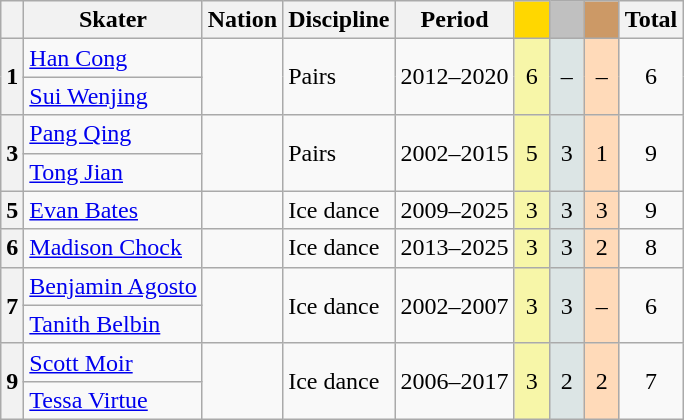<table class="wikitable unsortable" style="text-align:center">
<tr>
<th scope="col"></th>
<th scope="col">Skater</th>
<th scope="col">Nation</th>
<th scope="col">Discipline</th>
<th scope="col">Period</th>
<th scope="col" style="width:1em; background-color:gold"></th>
<th scope="col" style="width:1em;background-color:silver"></th>
<th scope="col" style="width:1em;background-color:#CC9966"></th>
<th scope="col">Total</th>
</tr>
<tr>
<th scope="row" rowspan="2">1</th>
<td align="left"><a href='#'>Han Cong</a></td>
<td rowspan="2" align="left"></td>
<td rowspan="2" align="left">Pairs</td>
<td rowspan="2" align="left">2012–2020</td>
<td rowspan="2" bgcolor="#F7F6A8">6</td>
<td rowspan="2" bgcolor="#DCE5E5">–</td>
<td rowspan="2" bgcolor="#FFDAB9">–</td>
<td rowspan="2">6</td>
</tr>
<tr>
<td align="left"><a href='#'>Sui Wenjing</a></td>
</tr>
<tr>
<th scope="row" rowspan="2">3</th>
<td align="left"><a href='#'>Pang Qing</a></td>
<td rowspan="2" align="left"></td>
<td rowspan="2" align="left">Pairs</td>
<td rowspan="2" align="left">2002–2015</td>
<td rowspan="2" bgcolor="#F7F6A8">5</td>
<td rowspan="2" bgcolor="#DCE5E5">3</td>
<td rowspan="2" bgcolor="#FFDAB9">1</td>
<td rowspan="2">9</td>
</tr>
<tr>
<td align="left"><a href='#'>Tong Jian</a></td>
</tr>
<tr>
<th scope="row">5</th>
<td align="left"><a href='#'>Evan Bates</a></td>
<td align="left"></td>
<td align="left">Ice dance</td>
<td align="left">2009–2025</td>
<td bgcolor="#F7F6A8">3</td>
<td bgcolor="#DCE5E5">3</td>
<td bgcolor="#FFDAB9">3</td>
<td>9</td>
</tr>
<tr>
<th scope="row">6</th>
<td align="left"><a href='#'>Madison Chock</a></td>
<td align="left"></td>
<td align="left">Ice dance</td>
<td align="left">2013–2025</td>
<td bgcolor="#F7F6A8">3</td>
<td bgcolor="#DCE5E5">3</td>
<td bgcolor="#FFDAB9">2</td>
<td>8</td>
</tr>
<tr>
<th scope="row" rowspan="2">7</th>
<td align="left"><a href='#'>Benjamin Agosto</a></td>
<td rowspan="2" align="left"></td>
<td rowspan="2" align="left">Ice dance</td>
<td rowspan="2" align="left">2002–2007</td>
<td rowspan="2" bgcolor="#F7F6A8">3</td>
<td rowspan="2" bgcolor="#DCE5E5">3</td>
<td rowspan="2" bgcolor="#FFDAB9">–</td>
<td rowspan="2">6</td>
</tr>
<tr>
<td align="left"><a href='#'>Tanith Belbin</a></td>
</tr>
<tr>
<th scope="row" rowspan="2">9</th>
<td align="left"><a href='#'>Scott Moir</a></td>
<td rowspan="2" align="left"></td>
<td rowspan="2" align="left">Ice dance</td>
<td rowspan="2" align="left">2006–2017</td>
<td rowspan="2" bgcolor="#F7F6A8">3</td>
<td rowspan="2" bgcolor="#DCE5E5">2</td>
<td rowspan="2" bgcolor="#FFDAB9">2</td>
<td rowspan="2">7</td>
</tr>
<tr>
<td align="left"><a href='#'>Tessa Virtue</a></td>
</tr>
</table>
